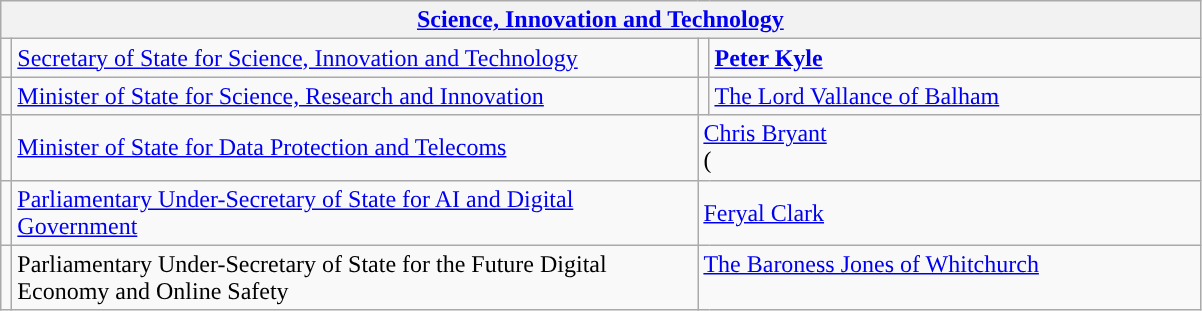<table class="wikitable">
<tr>
<th colspan="4"><a href='#'>Science, Innovation and Technology</a></th>
</tr>
<tr>
<td style="background: "></td>
<td style="width: 450px;"><a href='#'>Secretary of State for Science, Innovation and Technology</a></td>
<td style="background: "></td>
<td style="width: 320px;"><strong><a href='#'>Peter Kyle</a></strong></td>
</tr>
<tr>
<td style="background: "></td>
<td><a href='#'>Minister of State for Science, Research and Innovation</a></td>
<td style="background: "></td>
<td><a href='#'>The Lord Vallance of Balham</a> </td>
</tr>
<tr>
<td style="background: "></td>
<td><a href='#'>Minister of State for Data Protection and Telecoms</a></td>
<td colspan="2"><a href='#'>Chris Bryant</a><br>(</td>
</tr>
<tr>
<td style="background: "></td>
<td><a href='#'>Parliamentary Under-Secretary of State for AI and Digital Government</a></td>
<td colspan="2"><a href='#'>Feryal Clark</a></td>
</tr>
<tr>
<td style="background: "></td>
<td>Parliamentary Under-Secretary of State for the Future Digital Economy and Online Safety</td>
<td colspan="2"><a href='#'>The Baroness Jones of Whitchurch</a><br><br></td>
</tr>
</table>
